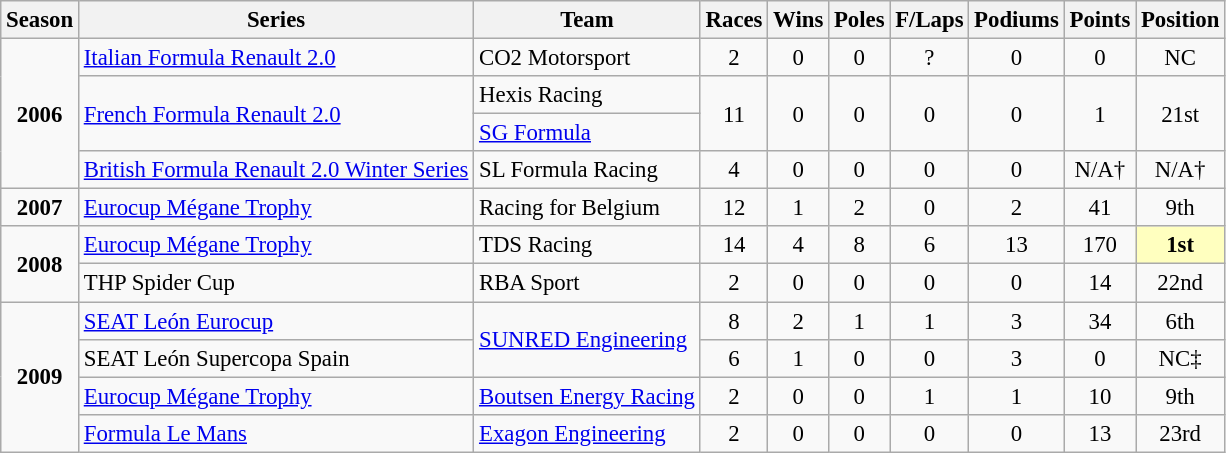<table class="wikitable" style="font-size: 95%;">
<tr>
<th>Season</th>
<th>Series</th>
<th>Team</th>
<th>Races</th>
<th>Wins</th>
<th>Poles</th>
<th>F/Laps</th>
<th>Podiums</th>
<th>Points</th>
<th>Position</th>
</tr>
<tr>
<td rowspan=4 align="center"><strong>2006</strong></td>
<td><a href='#'>Italian Formula Renault 2.0</a></td>
<td>CO2 Motorsport</td>
<td align="center">2</td>
<td align="center">0</td>
<td align="center">0</td>
<td align="center">?</td>
<td align="center">0</td>
<td align="center">0</td>
<td align="center">NC</td>
</tr>
<tr>
<td rowspan=2><a href='#'>French Formula Renault 2.0</a></td>
<td>Hexis Racing</td>
<td align="center" rowspan=2>11</td>
<td align="center" rowspan=2>0</td>
<td align="center" rowspan=2>0</td>
<td align="center" rowspan=2>0</td>
<td align="center" rowspan=2>0</td>
<td align="center" rowspan=2>1</td>
<td align="center" rowspan=2>21st</td>
</tr>
<tr>
<td><a href='#'>SG Formula</a></td>
</tr>
<tr>
<td><a href='#'>British Formula Renault 2.0 Winter Series</a></td>
<td>SL Formula Racing</td>
<td align="center">4</td>
<td align="center">0</td>
<td align="center">0</td>
<td align="center">0</td>
<td align="center">0</td>
<td align="center">N/A†</td>
<td align="center">N/A†</td>
</tr>
<tr>
<td align="center"><strong>2007</strong></td>
<td><a href='#'>Eurocup Mégane Trophy</a></td>
<td>Racing for Belgium</td>
<td align="center">12</td>
<td align="center">1</td>
<td align="center">2</td>
<td align="center">0</td>
<td align="center">2</td>
<td align="center">41</td>
<td align="center">9th</td>
</tr>
<tr>
<td align="center" rowspan=2><strong>2008</strong></td>
<td><a href='#'>Eurocup Mégane Trophy</a></td>
<td>TDS Racing</td>
<td align="center">14</td>
<td align="center">4</td>
<td align="center">8</td>
<td align="center">6</td>
<td align="center">13</td>
<td align="center">170</td>
<td align="center" style="background:#FFFFBF;"><strong>1st</strong></td>
</tr>
<tr>
<td>THP Spider Cup</td>
<td>RBA Sport</td>
<td align="center">2</td>
<td align="center">0</td>
<td align="center">0</td>
<td align="center">0</td>
<td align="center">0</td>
<td align="center">14</td>
<td align="center">22nd</td>
</tr>
<tr>
<td align="center" rowspan=4><strong>2009</strong></td>
<td><a href='#'>SEAT León Eurocup</a></td>
<td rowspan=2><a href='#'>SUNRED Engineering</a></td>
<td align="center">8</td>
<td align="center">2</td>
<td align="center">1</td>
<td align="center">1</td>
<td align="center">3</td>
<td align="center">34</td>
<td align="center">6th</td>
</tr>
<tr>
<td>SEAT León Supercopa Spain</td>
<td align="center">6</td>
<td align="center">1</td>
<td align="center">0</td>
<td align="center">0</td>
<td align="center">3</td>
<td align="center">0</td>
<td align="center">NC‡</td>
</tr>
<tr>
<td><a href='#'>Eurocup Mégane Trophy</a></td>
<td><a href='#'>Boutsen Energy Racing</a></td>
<td align="center">2</td>
<td align="center">0</td>
<td align="center">0</td>
<td align="center">1</td>
<td align="center">1</td>
<td align="center">10</td>
<td align="center">9th</td>
</tr>
<tr>
<td><a href='#'>Formula Le Mans</a></td>
<td><a href='#'>Exagon Engineering</a></td>
<td align="center">2</td>
<td align="center">0</td>
<td align="center">0</td>
<td align="center">0</td>
<td align="center">0</td>
<td align="center">13</td>
<td align="center">23rd</td>
</tr>
</table>
